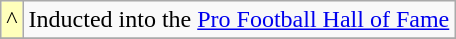<table class="wikitable">
<tr>
<td style="text-align:center; background:#ffb;">^</td>
<td>Inducted into the <a href='#'>Pro Football Hall of Fame</a></td>
</tr>
<tr>
</tr>
</table>
